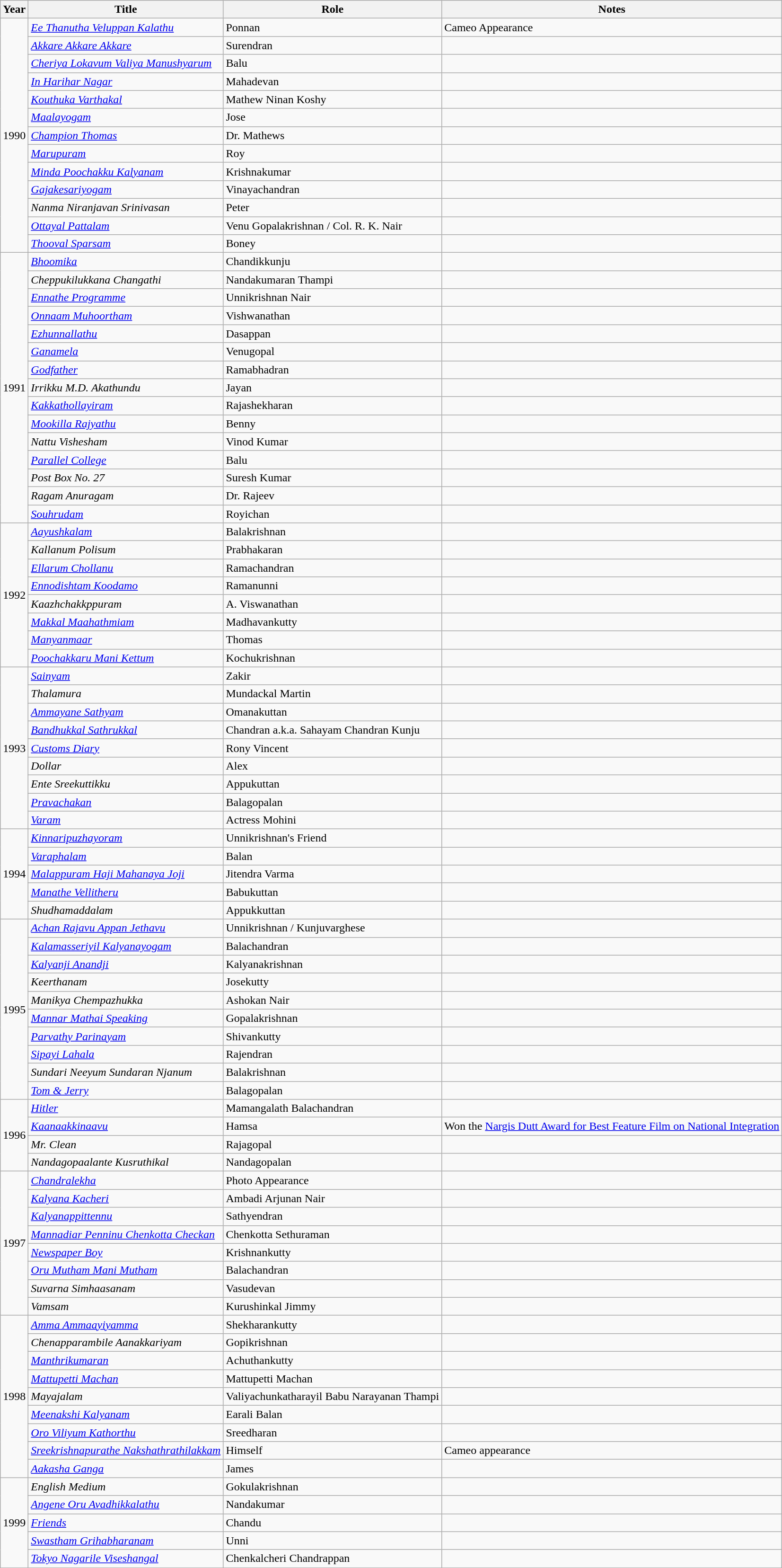<table class="wikitable sortable">
<tr>
<th>Year</th>
<th>Title</th>
<th>Role</th>
<th class="unsortable">Notes</th>
</tr>
<tr>
<td rowspan=13>1990</td>
<td><em><a href='#'>Ee Thanutha Veluppan Kalathu</a></em></td>
<td>Ponnan</td>
<td>Cameo Appearance</td>
</tr>
<tr>
<td><em><a href='#'>Akkare Akkare Akkare</a></em></td>
<td>Surendran</td>
<td></td>
</tr>
<tr>
<td><em><a href='#'>Cheriya Lokavum Valiya Manushyarum</a></em></td>
<td>Balu</td>
<td></td>
</tr>
<tr>
<td><em><a href='#'>In Harihar Nagar</a></em></td>
<td>Mahadevan</td>
<td></td>
</tr>
<tr>
<td><em><a href='#'>Kouthuka Varthakal</a></em></td>
<td>Mathew Ninan Koshy</td>
<td></td>
</tr>
<tr>
<td><em><a href='#'>Maalayogam</a></em></td>
<td>Jose</td>
<td></td>
</tr>
<tr>
<td><em><a href='#'>Champion Thomas</a></em></td>
<td>Dr. Mathews</td>
<td></td>
</tr>
<tr>
<td><em><a href='#'>Marupuram</a></em></td>
<td>Roy</td>
<td></td>
</tr>
<tr>
<td><em><a href='#'>Minda Poochakku Kalyanam</a></em></td>
<td>Krishnakumar</td>
<td></td>
</tr>
<tr>
<td><em><a href='#'>Gajakesariyogam</a></em></td>
<td>Vinayachandran</td>
<td></td>
</tr>
<tr>
<td><em>Nanma Niranjavan Srinivasan</em></td>
<td>Peter</td>
<td></td>
</tr>
<tr>
<td><em><a href='#'>Ottayal Pattalam</a></em></td>
<td>Venu Gopalakrishnan / Col. R. K. Nair</td>
<td></td>
</tr>
<tr>
<td><em><a href='#'>Thooval Sparsam</a></em></td>
<td>Boney</td>
<td></td>
</tr>
<tr>
<td rowspan=15>1991</td>
<td><em><a href='#'>Bhoomika</a></em></td>
<td>Chandikkunju</td>
<td></td>
</tr>
<tr>
<td><em>Cheppukilukkana Changathi</em></td>
<td>Nandakumaran Thampi</td>
<td></td>
</tr>
<tr>
<td><em><a href='#'>Ennathe Programme</a></em></td>
<td>Unnikrishnan Nair</td>
<td></td>
</tr>
<tr>
<td><em><a href='#'>Onnaam Muhoortham</a></em></td>
<td>Vishwanathan</td>
<td></td>
</tr>
<tr>
<td><em><a href='#'>Ezhunnallathu</a></em></td>
<td>Dasappan</td>
<td></td>
</tr>
<tr>
<td><em><a href='#'>Ganamela</a></em></td>
<td>Venugopal</td>
<td></td>
</tr>
<tr>
<td><em><a href='#'>Godfather</a></em></td>
<td>Ramabhadran</td>
<td></td>
</tr>
<tr>
<td><em>Irrikku M.D. Akathundu</em></td>
<td>Jayan</td>
<td></td>
</tr>
<tr>
<td><em><a href='#'>Kakkathollayiram</a></em></td>
<td>Rajashekharan</td>
<td></td>
</tr>
<tr>
<td><em><a href='#'>Mookilla Rajyathu</a></em></td>
<td>Benny</td>
<td></td>
</tr>
<tr>
<td><em>Nattu Vishesham</em></td>
<td>Vinod Kumar</td>
<td></td>
</tr>
<tr>
<td><em><a href='#'>Parallel College</a></em></td>
<td>Balu</td>
<td></td>
</tr>
<tr>
<td><em>Post Box No. 27</em></td>
<td>Suresh Kumar</td>
<td></td>
</tr>
<tr>
<td><em>Ragam Anuragam</em></td>
<td>Dr. Rajeev</td>
<td></td>
</tr>
<tr>
<td><em><a href='#'>Souhrudam</a></em></td>
<td>Royichan</td>
<td></td>
</tr>
<tr>
<td rowspan=8>1992</td>
<td><em><a href='#'>Aayushkalam</a></em></td>
<td>Balakrishnan</td>
<td></td>
</tr>
<tr>
<td><em>Kallanum Polisum</em></td>
<td>Prabhakaran</td>
<td></td>
</tr>
<tr>
<td><em><a href='#'>Ellarum Chollanu</a></em></td>
<td>Ramachandran</td>
<td></td>
</tr>
<tr>
<td><em><a href='#'>Ennodishtam Koodamo</a></em></td>
<td>Ramanunni</td>
<td></td>
</tr>
<tr>
<td><em>Kaazhchakkppuram</em></td>
<td>A. Viswanathan</td>
<td></td>
</tr>
<tr>
<td><em><a href='#'>Makkal Maahathmiam</a></em></td>
<td>Madhavankutty</td>
<td></td>
</tr>
<tr>
<td><em><a href='#'>Manyanmaar</a></em></td>
<td>Thomas</td>
<td></td>
</tr>
<tr>
<td><em><a href='#'>Poochakkaru Mani Kettum</a></em></td>
<td>Kochukrishnan</td>
<td></td>
</tr>
<tr>
<td rowspan=9>1993</td>
<td><em><a href='#'>Sainyam</a></em></td>
<td>Zakir</td>
<td></td>
</tr>
<tr>
<td><em>Thalamura</em></td>
<td>Mundackal Martin</td>
<td></td>
</tr>
<tr>
<td><em><a href='#'>Ammayane Sathyam</a></em></td>
<td>Omanakuttan</td>
<td></td>
</tr>
<tr>
<td><em><a href='#'>Bandhukkal Sathrukkal</a></em></td>
<td>Chandran a.k.a. Sahayam Chandran Kunju</td>
<td></td>
</tr>
<tr>
<td><em><a href='#'>Customs Diary</a></em></td>
<td>Rony Vincent</td>
<td></td>
</tr>
<tr>
<td><em>Dollar</em></td>
<td>Alex</td>
<td></td>
</tr>
<tr>
<td><em>Ente Sreekuttikku</em></td>
<td>Appukuttan</td>
<td></td>
</tr>
<tr>
<td><em><a href='#'>Pravachakan</a></em></td>
<td>Balagopalan</td>
<td></td>
</tr>
<tr>
<td><em><a href='#'>Varam</a></em></td>
<td>Actress Mohini</td>
<td></td>
</tr>
<tr>
<td rowspan=5>1994</td>
<td><em><a href='#'>Kinnaripuzhayoram</a></em></td>
<td>Unnikrishnan's Friend</td>
<td></td>
</tr>
<tr>
<td><em><a href='#'>Varaphalam</a></em></td>
<td>Balan</td>
<td></td>
</tr>
<tr>
<td><em><a href='#'>Malappuram Haji Mahanaya Joji</a></em></td>
<td>Jitendra Varma</td>
<td></td>
</tr>
<tr>
<td><em><a href='#'>Manathe Vellitheru</a></em></td>
<td>Babukuttan</td>
<td></td>
</tr>
<tr>
<td><em>Shudhamaddalam</em></td>
<td>Appukkuttan</td>
<td></td>
</tr>
<tr>
<td rowspan=10>1995</td>
<td><em><a href='#'>Achan Rajavu Appan Jethavu</a></em></td>
<td>Unnikrishnan / Kunjuvarghese</td>
<td></td>
</tr>
<tr>
<td><em><a href='#'>Kalamasseriyil Kalyanayogam</a></em></td>
<td>Balachandran</td>
<td></td>
</tr>
<tr>
<td><em><a href='#'>Kalyanji Anandji</a></em></td>
<td>Kalyanakrishnan</td>
<td></td>
</tr>
<tr>
<td><em>Keerthanam</em></td>
<td>Josekutty</td>
<td></td>
</tr>
<tr>
<td><em>Manikya Chempazhukka</em></td>
<td>Ashokan Nair</td>
<td></td>
</tr>
<tr>
<td><em><a href='#'>Mannar Mathai Speaking</a></em></td>
<td>Gopalakrishnan</td>
<td></td>
</tr>
<tr>
<td><em><a href='#'>Parvathy Parinayam</a></em></td>
<td>Shivankutty</td>
<td></td>
</tr>
<tr>
<td><em><a href='#'>Sipayi Lahala</a></em></td>
<td>Rajendran</td>
<td></td>
</tr>
<tr>
<td><em>Sundari Neeyum Sundaran Njanum</em></td>
<td>Balakrishnan</td>
<td></td>
</tr>
<tr>
<td><em><a href='#'>Tom & Jerry</a></em></td>
<td>Balagopalan</td>
<td></td>
</tr>
<tr>
<td rowspan=4>1996</td>
<td><em><a href='#'>Hitler</a></em></td>
<td>Mamangalath Balachandran</td>
<td></td>
</tr>
<tr>
<td><em><a href='#'>Kaanaakkinaavu</a></em></td>
<td>Hamsa</td>
<td>Won the <a href='#'>Nargis Dutt Award for Best Feature Film on National Integration</a></td>
</tr>
<tr>
<td><em>Mr. Clean</em></td>
<td>Rajagopal</td>
<td></td>
</tr>
<tr>
<td><em>Nandagopaalante Kusruthikal</em></td>
<td>Nandagopalan</td>
<td></td>
</tr>
<tr>
<td rowspan=8>1997</td>
<td><em><a href='#'>Chandralekha</a></em></td>
<td>Photo Appearance</td>
</tr>
<tr>
<td><em><a href='#'>Kalyana Kacheri</a></em></td>
<td>Ambadi Arjunan Nair</td>
<td></td>
</tr>
<tr>
<td><em><a href='#'>Kalyanappittennu</a></em></td>
<td>Sathyendran</td>
<td></td>
</tr>
<tr>
<td><em><a href='#'>Mannadiar Penninu Chenkotta Checkan</a></em></td>
<td>Chenkotta Sethuraman</td>
<td></td>
</tr>
<tr>
<td><em><a href='#'>Newspaper Boy</a></em></td>
<td>Krishnankutty</td>
<td></td>
</tr>
<tr>
<td><em><a href='#'>Oru Mutham Mani Mutham</a></em></td>
<td>Balachandran</td>
<td></td>
</tr>
<tr>
<td><em>Suvarna Simhaasanam</em></td>
<td>Vasudevan</td>
<td></td>
</tr>
<tr>
<td><em>Vamsam</em></td>
<td>Kurushinkal Jimmy</td>
<td></td>
</tr>
<tr>
<td rowspan=9>1998</td>
<td><em><a href='#'>Amma Ammaayiyamma</a></em></td>
<td>Shekharankutty</td>
<td></td>
</tr>
<tr>
<td><em>Chenapparambile Aanakkariyam</em></td>
<td>Gopikrishnan</td>
<td></td>
</tr>
<tr>
<td><em><a href='#'>Manthrikumaran</a></em></td>
<td>Achuthankutty</td>
<td></td>
</tr>
<tr>
<td><em><a href='#'>Mattupetti Machan</a></em></td>
<td>Mattupetti Machan</td>
<td></td>
</tr>
<tr>
<td><em>Mayajalam</em></td>
<td>Valiyachunkatharayil Babu Narayanan Thampi</td>
<td></td>
</tr>
<tr>
<td><em><a href='#'>Meenakshi Kalyanam</a></em></td>
<td>Earali Balan</td>
<td></td>
</tr>
<tr>
<td><em><a href='#'>Oro Viliyum Kathorthu</a></em></td>
<td>Sreedharan</td>
<td></td>
</tr>
<tr>
<td><em><a href='#'>Sreekrishnapurathe Nakshathrathilakkam</a></em></td>
<td>Himself</td>
<td>Cameo appearance</td>
</tr>
<tr>
<td><em><a href='#'>Aakasha Ganga</a></em></td>
<td>James</td>
<td></td>
</tr>
<tr>
<td rowspan=5>1999</td>
<td><em>English Medium</em></td>
<td>Gokulakrishnan</td>
<td></td>
</tr>
<tr>
<td><em><a href='#'>Angene Oru Avadhikkalathu</a></em></td>
<td>Nandakumar</td>
<td></td>
</tr>
<tr>
<td><em><a href='#'>Friends</a></em></td>
<td>Chandu</td>
<td></td>
</tr>
<tr>
<td><em><a href='#'>Swastham Grihabharanam</a></em></td>
<td>Unni</td>
<td></td>
</tr>
<tr>
<td><em><a href='#'>Tokyo Nagarile Viseshangal</a></em></td>
<td>Chenkalcheri Chandrappan</td>
<td></td>
</tr>
<tr>
</tr>
</table>
